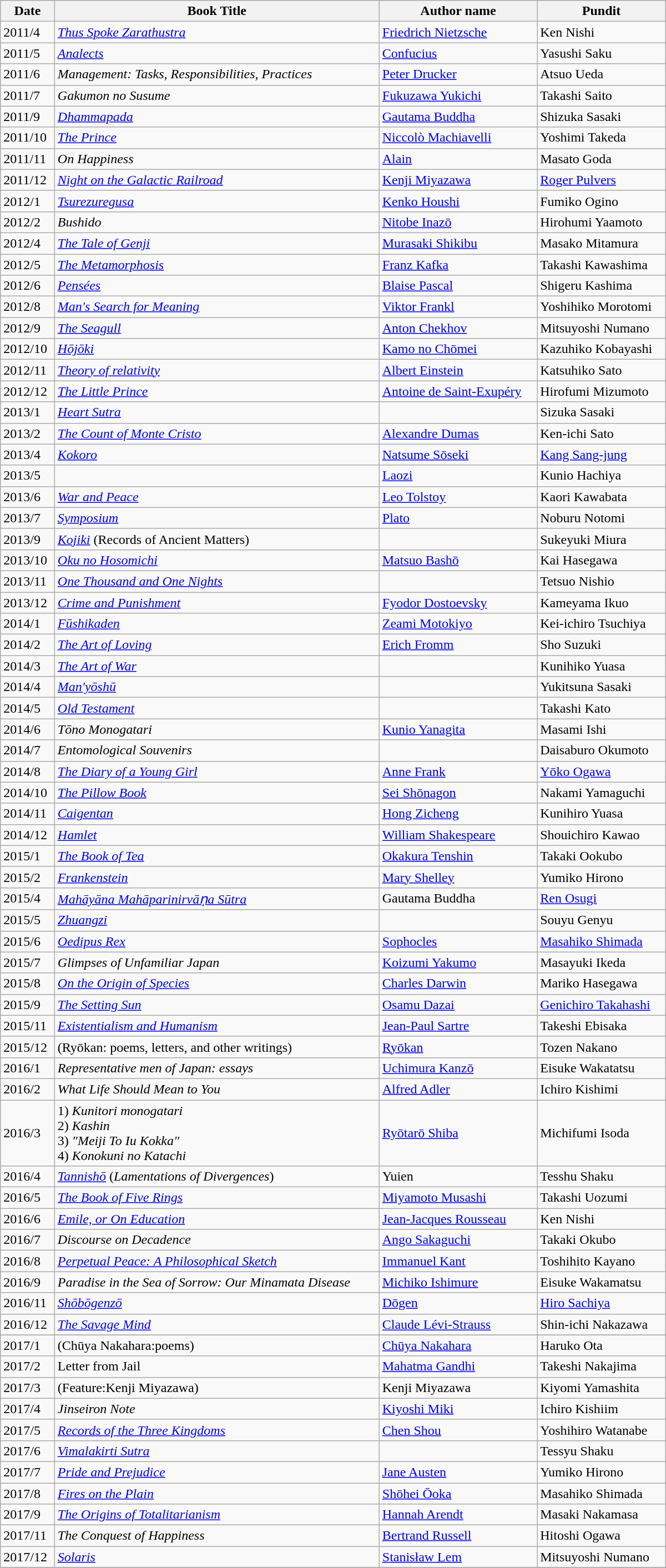<table class="wikitable mw-collapsible mw-collapsed" style="min-width:50em">
<tr>
<th>Date</th>
<th>Book Title</th>
<th>Author name</th>
<th>Pundit</th>
</tr>
<tr>
<td>2011/4</td>
<td><em><a href='#'>Thus Spoke Zarathustra</a></em></td>
<td><a href='#'>Friedrich Nietzsche</a></td>
<td>Ken Nishi</td>
</tr>
<tr>
<td>2011/5</td>
<td><em><a href='#'>Analects</a></em></td>
<td><a href='#'>Confucius</a></td>
<td>Yasushi Saku</td>
</tr>
<tr>
<td>2011/6</td>
<td><em>Management: Tasks, Responsibilities, Practices</em></td>
<td><a href='#'>Peter Drucker</a></td>
<td>Atsuo Ueda</td>
</tr>
<tr>
<td>2011/7</td>
<td><em>Gakumon no Susume</em></td>
<td><a href='#'>Fukuzawa Yukichi</a></td>
<td>Takashi Saito</td>
</tr>
<tr>
<td>2011/9</td>
<td><em><a href='#'>Dhammapada</a></em></td>
<td><a href='#'>Gautama Buddha</a></td>
<td>Shizuka Sasaki</td>
</tr>
<tr>
<td>2011/10</td>
<td><em><a href='#'>The Prince</a></em></td>
<td><a href='#'>Niccolò Machiavelli</a></td>
<td>Yoshimi Takeda</td>
</tr>
<tr>
<td>2011/11</td>
<td><em>On Happiness</em></td>
<td><a href='#'>Alain</a></td>
<td>Masato Goda</td>
</tr>
<tr>
<td>2011/12</td>
<td><em><a href='#'>Night on the Galactic Railroad</a></em></td>
<td><a href='#'>Kenji Miyazawa</a></td>
<td><a href='#'>Roger Pulvers</a></td>
</tr>
<tr>
<td>2012/1</td>
<td><em><a href='#'>Tsurezuregusa</a></em></td>
<td><a href='#'>Kenko Houshi</a></td>
<td>Fumiko Ogino</td>
</tr>
<tr>
<td>2012/2</td>
<td><em>Bushido</em></td>
<td><a href='#'>Nitobe Inazō</a></td>
<td>Hirohumi Yaamoto</td>
</tr>
<tr>
<td>2012/4</td>
<td><em><a href='#'>The Tale of Genji</a></em></td>
<td><a href='#'>Murasaki Shikibu</a></td>
<td>Masako Mitamura</td>
</tr>
<tr>
<td>2012/5</td>
<td><em><a href='#'>The Metamorphosis</a></em></td>
<td><a href='#'>Franz Kafka</a></td>
<td>Takashi Kawashima</td>
</tr>
<tr>
<td>2012/6</td>
<td><em><a href='#'>Pensées</a></em></td>
<td><a href='#'>Blaise Pascal</a></td>
<td>Shigeru Kashima</td>
</tr>
<tr>
<td>2012/8</td>
<td><em><a href='#'>Man's Search for Meaning</a></em></td>
<td><a href='#'>Viktor Frankl</a></td>
<td>Yoshihiko Morotomi</td>
</tr>
<tr>
<td>2012/9</td>
<td><em><a href='#'>The Seagull</a></em></td>
<td><a href='#'>Anton Chekhov</a></td>
<td>Mitsuyoshi Numano</td>
</tr>
<tr>
<td>2012/10</td>
<td><em><a href='#'>Hōjōki</a></em></td>
<td><a href='#'>Kamo no Chōmei</a></td>
<td>Kazuhiko Kobayashi</td>
</tr>
<tr>
<td>2012/11</td>
<td><em><a href='#'>Theory of relativity</a></em></td>
<td><a href='#'>Albert Einstein</a></td>
<td>Katsuhiko Sato</td>
</tr>
<tr>
<td>2012/12</td>
<td><em><a href='#'>The Little Prince</a></em></td>
<td><a href='#'>Antoine de Saint-Exupéry</a></td>
<td>Hirofumi Mizumoto</td>
</tr>
<tr>
<td>2013/1</td>
<td><em><a href='#'>Heart Sutra</a></em></td>
<td></td>
<td>Sizuka Sasaki</td>
</tr>
<tr>
<td>2013/2</td>
<td><em><a href='#'>The Count of Monte Cristo</a></em></td>
<td><a href='#'>Alexandre Dumas</a></td>
<td>Ken-ichi Sato</td>
</tr>
<tr>
<td>2013/4</td>
<td><em><a href='#'>Kokoro</a></em></td>
<td><a href='#'>Natsume Sōseki</a></td>
<td><a href='#'>Kang Sang-jung</a></td>
</tr>
<tr>
<td>2013/5</td>
<td></td>
<td><a href='#'>Laozi</a></td>
<td>Kunio Hachiya</td>
</tr>
<tr>
<td>2013/6</td>
<td><em><a href='#'>War and Peace</a></em></td>
<td><a href='#'>Leo Tolstoy</a></td>
<td>Kaori Kawabata</td>
</tr>
<tr>
<td>2013/7</td>
<td><em><a href='#'>Symposium</a></em></td>
<td><a href='#'>Plato</a></td>
<td>Noburu Notomi</td>
</tr>
<tr>
<td>2013/9</td>
<td><em><a href='#'>Kojiki</a></em> (Records of Ancient Matters)</td>
<td></td>
<td>Sukeyuki Miura</td>
</tr>
<tr>
<td>2013/10</td>
<td><em><a href='#'>Oku no Hosomichi</a></em></td>
<td><a href='#'>Matsuo Bashō</a></td>
<td>Kai Hasegawa</td>
</tr>
<tr>
<td>2013/11</td>
<td><em><a href='#'>One Thousand and One Nights</a></em></td>
<td></td>
<td>Tetsuo Nishio</td>
</tr>
<tr>
<td>2013/12</td>
<td><em><a href='#'>Crime and Punishment</a></em></td>
<td><a href='#'>Fyodor Dostoevsky</a></td>
<td>Kameyama Ikuo</td>
</tr>
<tr>
<td>2014/1</td>
<td><em><a href='#'>Fūshikaden</a></em></td>
<td><a href='#'>Zeami Motokiyo</a></td>
<td>Kei-ichiro Tsuchiya</td>
</tr>
<tr>
<td>2014/2</td>
<td><em><a href='#'>The Art of Loving</a></em></td>
<td><a href='#'>Erich Fromm</a></td>
<td>Sho Suzuki</td>
</tr>
<tr>
<td>2014/3</td>
<td><em><a href='#'>The Art of War</a></em></td>
<td></td>
<td>Kunihiko Yuasa</td>
</tr>
<tr>
<td>2014/4</td>
<td><em><a href='#'>Man'yōshū</a></em></td>
<td></td>
<td>Yukitsuna Sasaki</td>
</tr>
<tr>
<td>2014/5</td>
<td><em><a href='#'>Old Testament</a></em></td>
<td></td>
<td>Takashi Kato</td>
</tr>
<tr>
<td>2014/6</td>
<td><em>Tōno Monogatari</em></td>
<td><a href='#'>Kunio Yanagita</a></td>
<td>Masami Ishi</td>
</tr>
<tr>
<td>2014/7</td>
<td><em>Entomological Souvenirs</em></td>
<td></td>
<td>Daisaburo Okumoto</td>
</tr>
<tr>
<td>2014/8</td>
<td><em><a href='#'>The Diary of a Young Girl</a></em></td>
<td><a href='#'>Anne Frank</a></td>
<td><a href='#'>Yōko Ogawa</a></td>
</tr>
<tr>
<td>2014/10</td>
<td><em><a href='#'>The Pillow Book</a></em></td>
<td><a href='#'>Sei Shōnagon</a></td>
<td>Nakami Yamaguchi</td>
</tr>
<tr>
<td>2014/11</td>
<td><em><a href='#'>Caigentan</a></em></td>
<td><a href='#'>Hong Zicheng</a></td>
<td>Kunihiro Yuasa</td>
</tr>
<tr>
<td>2014/12</td>
<td><em><a href='#'>Hamlet</a></em></td>
<td><a href='#'>William Shakespeare</a></td>
<td>Shouichiro Kawao</td>
</tr>
<tr>
<td>2015/1</td>
<td><em><a href='#'>The Book of Tea</a></em></td>
<td><a href='#'>Okakura Tenshin</a></td>
<td>Takaki Ookubo</td>
</tr>
<tr>
<td>2015/2</td>
<td><em><a href='#'>Frankenstein</a></em></td>
<td><a href='#'>Mary Shelley</a></td>
<td>Yumiko Hirono</td>
</tr>
<tr>
<td>2015/4</td>
<td><em><a href='#'>Mahāyāna Mahāparinirvāṇa Sūtra</a></em></td>
<td>Gautama Buddha</td>
<td><a href='#'>Ren Osugi</a></td>
</tr>
<tr>
<td>2015/5</td>
<td><em><a href='#'>Zhuangzi</a></em></td>
<td></td>
<td>Souyu Genyu</td>
</tr>
<tr>
<td>2015/6</td>
<td><em><a href='#'>Oedipus Rex</a></em></td>
<td><a href='#'>Sophocles</a></td>
<td><a href='#'>Masahiko Shimada</a></td>
</tr>
<tr>
<td>2015/7</td>
<td><em>Glimpses of Unfamiliar Japan</em></td>
<td><a href='#'>Koizumi Yakumo</a></td>
<td>Masayuki Ikeda</td>
</tr>
<tr>
<td>2015/8</td>
<td><em><a href='#'>On the Origin of Species</a></em></td>
<td><a href='#'>Charles Darwin</a></td>
<td>Mariko Hasegawa</td>
</tr>
<tr>
<td>2015/9</td>
<td><em><a href='#'>The Setting Sun</a></em></td>
<td><a href='#'>Osamu Dazai</a></td>
<td><a href='#'>Genichiro Takahashi</a></td>
</tr>
<tr>
<td>2015/11</td>
<td><em><a href='#'>Existentialism and Humanism</a></em></td>
<td><a href='#'>Jean-Paul Sartre</a></td>
<td>Takeshi Ebisaka</td>
</tr>
<tr>
<td>2015/12</td>
<td>(Ryōkan: poems, letters, and other writings)</td>
<td><a href='#'>Ryōkan</a></td>
<td>Tozen Nakano</td>
</tr>
<tr>
<td>2016/1</td>
<td><em>Representative men of Japan: essays</em></td>
<td><a href='#'>Uchimura Kanzō</a></td>
<td>Eisuke Wakatatsu</td>
</tr>
<tr>
<td>2016/2</td>
<td><em>What Life Should Mean to You</em></td>
<td><a href='#'>Alfred Adler</a></td>
<td>Ichiro Kishimi</td>
</tr>
<tr>
<td>2016/3</td>
<td>1) <em>Kunitori monogatari</em> <br>2) <em>Kashin</em> <br>3) <em>"Meiji To Iu Kokka"</em> <br>4) <em>Konokuni no Katachi</em></td>
<td><a href='#'>Ryōtarō Shiba</a></td>
<td>Michifumi Isoda</td>
</tr>
<tr>
<td>2016/4</td>
<td><em><a href='#'>Tannishō</a></em> (<em>Lamentations of Divergences</em>)</td>
<td>Yuien</td>
<td>Tesshu Shaku</td>
</tr>
<tr>
<td>2016/5</td>
<td><em><a href='#'>The Book of Five Rings</a></em></td>
<td><a href='#'>Miyamoto Musashi</a></td>
<td>Takashi Uozumi</td>
</tr>
<tr>
<td>2016/6</td>
<td><em><a href='#'>Emile, or On Education</a></em></td>
<td><a href='#'>Jean-Jacques Rousseau</a></td>
<td>Ken Nishi</td>
</tr>
<tr>
<td>2016/7</td>
<td><em>Discourse on Decadence</em></td>
<td><a href='#'>Ango Sakaguchi</a></td>
<td>Takaki Okubo</td>
</tr>
<tr>
<td>2016/8</td>
<td><em><a href='#'>Perpetual Peace: A Philosophical Sketch</a></em></td>
<td><a href='#'>Immanuel Kant</a></td>
<td>Toshihito Kayano</td>
</tr>
<tr>
<td>2016/9</td>
<td><em>Paradise in the Sea of Sorrow: Our Minamata Disease</em></td>
<td><a href='#'>Michiko Ishimure</a></td>
<td>Eisuke Wakamatsu</td>
</tr>
<tr>
<td>2016/11</td>
<td><em><a href='#'>Shōbōgenzō</a></em></td>
<td><a href='#'>Dōgen</a></td>
<td><a href='#'>Hiro Sachiya</a></td>
</tr>
<tr>
<td>2016/12</td>
<td><em><a href='#'>The Savage Mind</a></em></td>
<td><a href='#'>Claude Lévi-Strauss</a></td>
<td>Shin-ichi Nakazawa</td>
</tr>
<tr>
</tr>
<tr>
<td>2017/1</td>
<td>(Chūya Nakahara:poems)</td>
<td><a href='#'>Chūya Nakahara</a></td>
<td>Haruko Ota</td>
</tr>
<tr>
<td>2017/2</td>
<td>Letter from Jail</td>
<td><a href='#'>Mahatma Gandhi</a></td>
<td>Takeshi Nakajima</td>
</tr>
<tr>
<td>2017/3</td>
<td>(Feature:Kenji Miyazawa)</td>
<td>Kenji Miyazawa</td>
<td>Kiyomi Yamashita</td>
</tr>
<tr>
<td>2017/4</td>
<td><em>Jinseiron Note</em></td>
<td><a href='#'>Kiyoshi Miki</a></td>
<td>Ichiro Kishiim</td>
</tr>
<tr>
<td>2017/5</td>
<td><em><a href='#'>Records of the Three Kingdoms</a></em></td>
<td><a href='#'>Chen Shou</a></td>
<td>Yoshihiro Watanabe</td>
</tr>
<tr>
<td>2017/6</td>
<td><em><a href='#'>Vimalakirti Sutra</a></em></td>
<td></td>
<td>Tessyu Shaku</td>
</tr>
<tr>
<td>2017/7</td>
<td><em><a href='#'>Pride and Prejudice</a></em></td>
<td><a href='#'>Jane Austen</a></td>
<td>Yumiko Hirono</td>
</tr>
<tr>
<td>2017/8</td>
<td><em><a href='#'>Fires on the Plain</a></em></td>
<td><a href='#'>Shōhei Ōoka</a></td>
<td>Masahiko Shimada</td>
</tr>
<tr>
<td>2017/9</td>
<td><em><a href='#'>The Origins of Totalitarianism</a></em></td>
<td><a href='#'>Hannah Arendt</a></td>
<td>Masaki Nakamasa</td>
</tr>
<tr>
<td>2017/11</td>
<td><em>The Conquest of Happiness</em></td>
<td><a href='#'>Bertrand Russell</a></td>
<td>Hitoshi Ogawa</td>
</tr>
<tr>
<td>2017/12</td>
<td><em><a href='#'>Solaris</a></em></td>
<td><a href='#'>Stanisław Lem</a></td>
<td>Mitsuyoshi Numano</td>
</tr>
<tr>
</tr>
</table>
